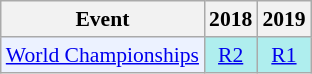<table style='font-size: 90%; text-align:center;' class='wikitable'>
<tr>
<th>Event</th>
<th>2018</th>
<th>2019</th>
</tr>
<tr>
<td bgcolor="#ECF2FF"; align="left"><a href='#'>World Championships</a></td>
<td bgcolor=AFEEEE><a href='#'>R2</a></td>
<td bgcolor=AFEEEE><a href='#'>R1</a></td>
</tr>
</table>
